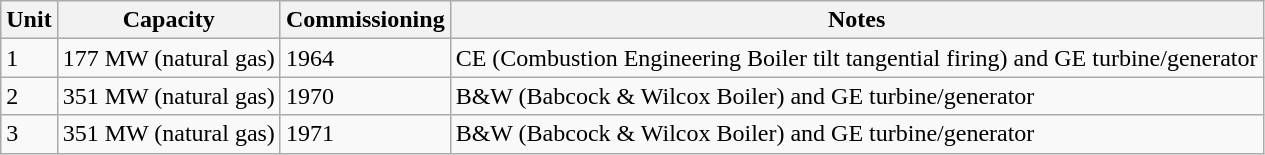<table class="sortable wikitable">
<tr>
<th>Unit</th>
<th>Capacity</th>
<th>Commissioning</th>
<th>Notes</th>
</tr>
<tr>
<td>1</td>
<td>177 MW (natural gas)</td>
<td>1964</td>
<td>CE (Combustion Engineering Boiler tilt tangential firing)  and GE turbine/generator</td>
</tr>
<tr>
<td>2</td>
<td>351 MW (natural gas)</td>
<td>1970</td>
<td>B&W (Babcock & Wilcox Boiler) and GE turbine/generator</td>
</tr>
<tr>
<td>3</td>
<td>351 MW (natural gas)</td>
<td>1971</td>
<td>B&W (Babcock & Wilcox Boiler) and GE turbine/generator</td>
</tr>
</table>
